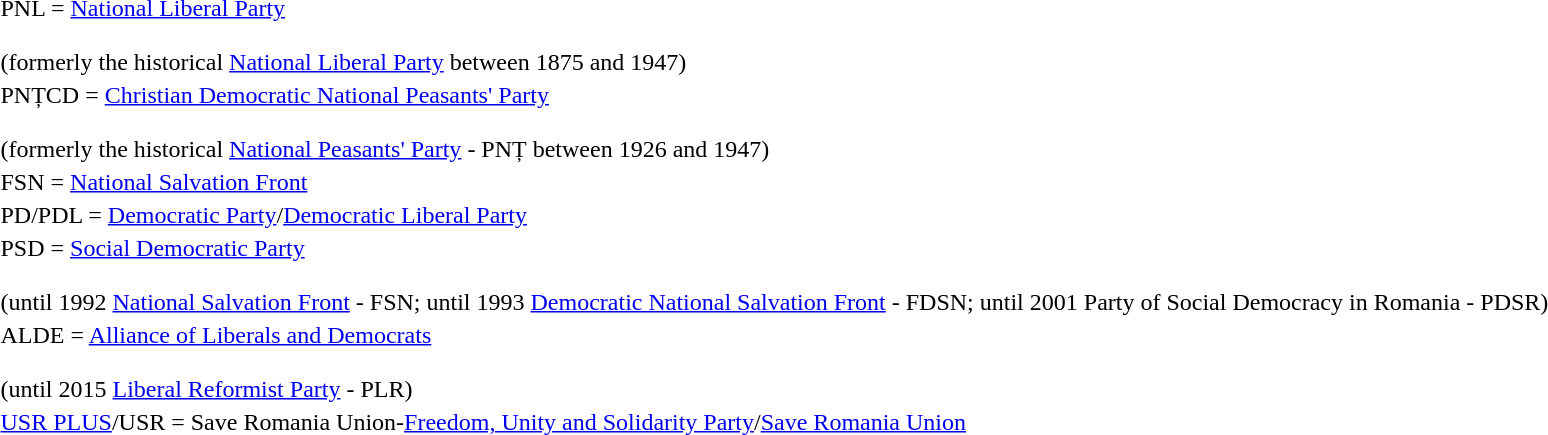<table>
<tr>
<td> PNL = <a href='#'>National Liberal Party</a> <br><br>(formerly the historical <a href='#'>National Liberal Party</a> between 1875 and 1947)</td>
</tr>
<tr>
<td> PNȚCD = <a href='#'>Christian Democratic National Peasants' Party</a> <br><br>(formerly the historical <a href='#'>National Peasants' Party</a> - PNȚ between 1926 and 1947)</td>
</tr>
<tr>
<td> FSN = <a href='#'>National Salvation Front</a></td>
</tr>
<tr>
<td> PD/PDL = <a href='#'>Democratic Party</a>/<a href='#'>Democratic Liberal Party</a></td>
</tr>
<tr>
<td> PSD = <a href='#'>Social Democratic Party</a> <br><br>(until 1992 <a href='#'>National Salvation Front</a> - FSN; until 1993 <a href='#'>Democratic National Salvation Front</a> - FDSN; until 2001 Party of Social Democracy in Romania - PDSR)</td>
</tr>
<tr>
<td> ALDE = <a href='#'>Alliance of Liberals and Democrats</a> <br><br>(until 2015 <a href='#'>Liberal Reformist Party</a> - PLR)</td>
</tr>
<tr>
<td> <a href='#'>USR PLUS</a>/USR = Save Romania Union-<a href='#'>Freedom, Unity and Solidarity Party</a>/<a href='#'>Save Romania Union</a></td>
</tr>
</table>
